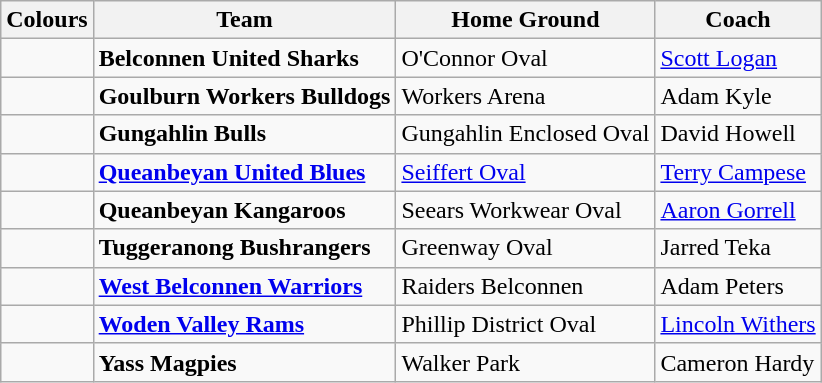<table class="wikitable">
<tr>
<th>Colours</th>
<th>Team</th>
<th>Home Ground</th>
<th>Coach</th>
</tr>
<tr>
<td></td>
<td><strong>Belconnen United Sharks</strong></td>
<td>O'Connor Oval</td>
<td><a href='#'>Scott Logan</a></td>
</tr>
<tr>
<td></td>
<td><strong>Goulburn Workers Bulldogs</strong></td>
<td>Workers Arena</td>
<td>Adam Kyle</td>
</tr>
<tr>
<td></td>
<td><strong>Gungahlin Bulls</strong></td>
<td>Gungahlin Enclosed Oval</td>
<td>David Howell</td>
</tr>
<tr>
<td></td>
<td><strong><a href='#'>Queanbeyan United Blues</a></strong></td>
<td><a href='#'>Seiffert Oval</a></td>
<td><a href='#'>Terry Campese</a></td>
</tr>
<tr>
<td></td>
<td><strong>Queanbeyan Kangaroos</strong></td>
<td>Seears Workwear Oval</td>
<td><a href='#'>Aaron Gorrell</a></td>
</tr>
<tr>
<td></td>
<td><strong>Tuggeranong Bushrangers</strong></td>
<td>Greenway Oval</td>
<td>Jarred Teka</td>
</tr>
<tr>
<td></td>
<td><strong><a href='#'>West Belconnen Warriors</a></strong></td>
<td>Raiders Belconnen</td>
<td>Adam Peters</td>
</tr>
<tr>
<td></td>
<td><strong><a href='#'>Woden Valley Rams</a></strong></td>
<td>Phillip District Oval</td>
<td><a href='#'>Lincoln Withers</a></td>
</tr>
<tr>
<td></td>
<td><strong>Yass Magpies</strong></td>
<td>Walker Park</td>
<td>Cameron Hardy</td>
</tr>
</table>
